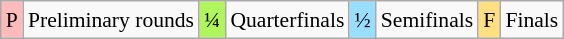<table class="wikitable" style="margin:0.5em auto; font-size:90%; line-height:1.25em;">
<tr>
<td bgcolor="#FFBBBB" align=center>P</td>
<td>Preliminary rounds</td>
<td bgcolor="#AFF55B" align=center>¼</td>
<td>Quarterfinals</td>
<td bgcolor="#97DEFF" align=center>½</td>
<td>Semifinals</td>
<td bgcolor="#FFDF80" align=center>F</td>
<td>Finals</td>
</tr>
</table>
